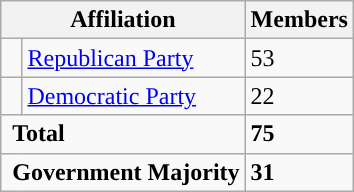<table class="wikitable">
<tr>
<th colspan="2">Affiliation</th>
<th>Members</th>
</tr>
<tr>
<td style="background-color:"> </td>
<td><a href='#'>Republican Party</a></td>
<td>53</td>
</tr>
<tr>
<td style="background-color:"> </td>
<td><a href='#'>Democratic Party</a></td>
<td>22</td>
</tr>
<tr>
<td colspan="2" rowspan="1"> <strong>Total</strong><br></td>
<td><strong>75</strong></td>
</tr>
<tr>
<td colspan="2" rowspan="1"> <strong>Government Majority</strong><br></td>
<td><strong>31</strong></td>
</tr>
</table>
